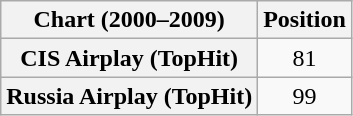<table class="wikitable plainrowheaders" style="text-align:center">
<tr>
<th scope="col">Chart (2000–2009)</th>
<th scope="col">Position</th>
</tr>
<tr>
<th scope="row">CIS Airplay (TopHit)</th>
<td>81</td>
</tr>
<tr>
<th scope="row">Russia Airplay (TopHit)</th>
<td>99</td>
</tr>
</table>
